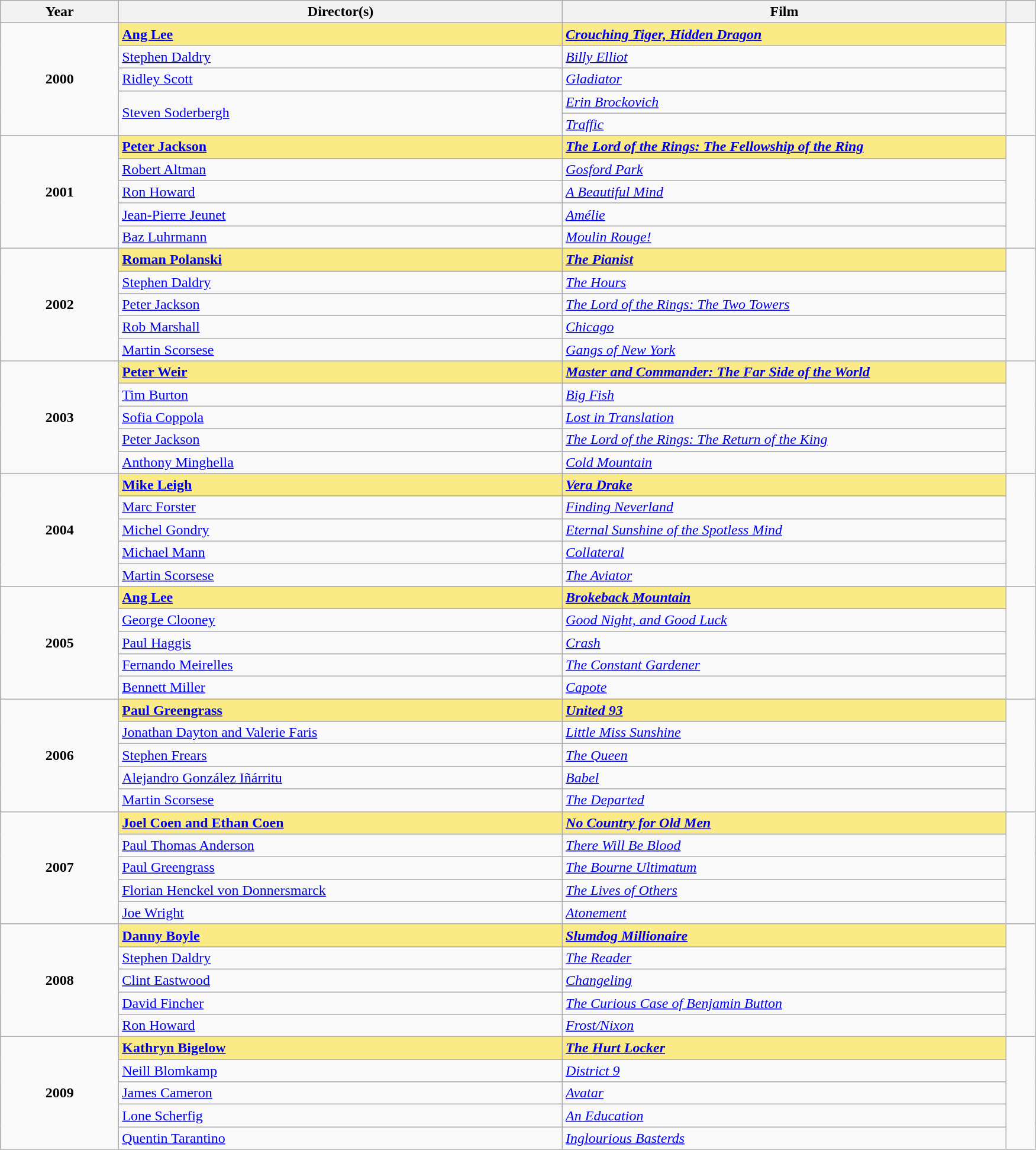<table class="wikitable sortable">
<tr>
<th scope="col" style="width:8%;">Year</th>
<th scope="col" style="width:30%;">Director(s)</th>
<th scope="col" style="width:30%;">Film</th>
<th scope="col" style="width:2%;" class="unsortable"></th>
</tr>
<tr>
<td rowspan="5", align=center><strong>2000</strong><br></td>
<td style="background:#FAEB86"><strong><a href='#'>Ang Lee</a></strong></td>
<td style="background:#FAEB86"><strong><em><a href='#'>Crouching Tiger, Hidden Dragon</a></em></strong></td>
<td rowspan=5></td>
</tr>
<tr>
<td><a href='#'>Stephen Daldry</a></td>
<td><em><a href='#'>Billy Elliot</a></em></td>
</tr>
<tr>
<td><a href='#'>Ridley Scott</a></td>
<td><em><a href='#'>Gladiator</a></em></td>
</tr>
<tr>
<td rowspan="2"><a href='#'>Steven Soderbergh</a></td>
<td><em><a href='#'>Erin Brockovich</a></em></td>
</tr>
<tr>
<td><em><a href='#'>Traffic</a></em></td>
</tr>
<tr>
<td rowspan="5", align=center><strong>2001</strong><br></td>
<td style="background:#FAEB86"><strong><a href='#'>Peter Jackson</a></strong></td>
<td style="background:#FAEB86"><strong><em><a href='#'>The Lord of the Rings: The Fellowship of the Ring</a></em></strong></td>
<td rowspan=5></td>
</tr>
<tr>
<td><a href='#'>Robert Altman</a></td>
<td><em><a href='#'>Gosford Park</a></em></td>
</tr>
<tr>
<td><a href='#'>Ron Howard</a></td>
<td><em><a href='#'>A Beautiful Mind</a></em></td>
</tr>
<tr>
<td><a href='#'>Jean-Pierre Jeunet</a></td>
<td><em><a href='#'>Amélie</a></em></td>
</tr>
<tr>
<td><a href='#'>Baz Luhrmann</a></td>
<td><em><a href='#'>Moulin Rouge!</a></em></td>
</tr>
<tr>
<td rowspan="5", align=center><strong>2002</strong><br></td>
<td style="background:#FAEB86"><strong><a href='#'>Roman Polanski</a></strong></td>
<td style="background:#FAEB86"><strong><em><a href='#'>The Pianist</a></em></strong></td>
<td rowspan=5></td>
</tr>
<tr>
<td><a href='#'>Stephen Daldry</a></td>
<td><em><a href='#'>The Hours</a></em></td>
</tr>
<tr>
<td><a href='#'>Peter Jackson</a></td>
<td><em><a href='#'>The Lord of the Rings: The Two Towers</a></em></td>
</tr>
<tr>
<td><a href='#'>Rob Marshall</a></td>
<td><em><a href='#'>Chicago</a></em></td>
</tr>
<tr>
<td><a href='#'>Martin Scorsese</a></td>
<td><em><a href='#'>Gangs of New York</a></em></td>
</tr>
<tr>
<td rowspan="5", align=center><strong>2003</strong><br></td>
<td style="background:#FAEB86"><strong><a href='#'>Peter Weir</a></strong></td>
<td style="background:#FAEB86"><strong><em><a href='#'>Master and Commander: The Far Side of the World</a></em></strong></td>
<td rowspan=5></td>
</tr>
<tr>
<td><a href='#'>Tim Burton</a></td>
<td><em><a href='#'>Big Fish</a></em></td>
</tr>
<tr>
<td><a href='#'>Sofia Coppola</a></td>
<td><em><a href='#'>Lost in Translation</a></em></td>
</tr>
<tr>
<td><a href='#'>Peter Jackson</a></td>
<td><em><a href='#'>The Lord of the Rings: The Return of the King</a></em></td>
</tr>
<tr>
<td><a href='#'>Anthony Minghella</a></td>
<td><em><a href='#'>Cold Mountain</a></em></td>
</tr>
<tr>
<td rowspan="5", align=center><strong>2004</strong><br></td>
<td style="background:#FAEB86"><strong><a href='#'>Mike Leigh</a></strong></td>
<td style="background:#FAEB86"><strong><em><a href='#'>Vera Drake</a></em></strong></td>
<td rowspan=5></td>
</tr>
<tr>
<td><a href='#'>Marc Forster</a></td>
<td><em><a href='#'>Finding Neverland</a></em></td>
</tr>
<tr>
<td><a href='#'>Michel Gondry</a></td>
<td><em><a href='#'>Eternal Sunshine of the Spotless Mind</a></em></td>
</tr>
<tr>
<td><a href='#'>Michael Mann</a></td>
<td><em><a href='#'>Collateral</a></em></td>
</tr>
<tr>
<td><a href='#'>Martin Scorsese</a></td>
<td><em><a href='#'>The Aviator</a></em></td>
</tr>
<tr>
<td rowspan="5", align=center><strong>2005</strong><br></td>
<td style="background:#FAEB86"><strong><a href='#'>Ang Lee</a></strong></td>
<td style="background:#FAEB86"><strong><em><a href='#'>Brokeback Mountain</a></em></strong></td>
<td rowspan=5></td>
</tr>
<tr>
<td><a href='#'>George Clooney</a></td>
<td><em><a href='#'>Good Night, and Good Luck</a></em></td>
</tr>
<tr>
<td><a href='#'>Paul Haggis</a></td>
<td><em><a href='#'>Crash</a></em></td>
</tr>
<tr>
<td><a href='#'>Fernando Meirelles</a></td>
<td><em><a href='#'>The Constant Gardener</a></em></td>
</tr>
<tr>
<td><a href='#'>Bennett Miller</a></td>
<td><em><a href='#'>Capote</a></em></td>
</tr>
<tr>
<td rowspan="5", align=center><strong>2006</strong><br></td>
<td style="background:#FAEB86"><strong><a href='#'>Paul Greengrass</a></strong></td>
<td style="background:#FAEB86"><strong><em><a href='#'>United 93</a></em></strong></td>
<td rowspan=5></td>
</tr>
<tr>
<td><a href='#'>Jonathan Dayton and Valerie Faris</a></td>
<td><em><a href='#'>Little Miss Sunshine</a></em></td>
</tr>
<tr>
<td><a href='#'>Stephen Frears</a></td>
<td><em><a href='#'>The Queen</a></em></td>
</tr>
<tr>
<td><a href='#'>Alejandro González Iñárritu</a></td>
<td><em><a href='#'>Babel</a></em></td>
</tr>
<tr>
<td><a href='#'>Martin Scorsese</a></td>
<td><em><a href='#'>The Departed</a></em></td>
</tr>
<tr>
<td rowspan="5", align=center><strong>2007</strong><br></td>
<td style="background:#FAEB86"><strong><a href='#'>Joel Coen and Ethan Coen</a></strong></td>
<td style="background:#FAEB86"><strong><em><a href='#'>No Country for Old Men</a></em></strong></td>
<td rowspan=5></td>
</tr>
<tr>
<td><a href='#'>Paul Thomas Anderson</a></td>
<td><em><a href='#'>There Will Be Blood</a></em></td>
</tr>
<tr>
<td><a href='#'>Paul Greengrass</a></td>
<td><em><a href='#'>The Bourne Ultimatum</a></em></td>
</tr>
<tr>
<td><a href='#'>Florian Henckel von Donnersmarck</a></td>
<td><em><a href='#'>The Lives of Others</a></em></td>
</tr>
<tr>
<td><a href='#'>Joe Wright</a></td>
<td><em><a href='#'>Atonement</a></em></td>
</tr>
<tr>
<td rowspan="5", align=center><strong>2008</strong><br></td>
<td style="background:#FAEB86"><strong><a href='#'>Danny Boyle</a></strong></td>
<td style="background:#FAEB86"><strong><em><a href='#'>Slumdog Millionaire</a></em></strong></td>
<td rowspan=5></td>
</tr>
<tr>
<td><a href='#'>Stephen Daldry</a></td>
<td><em><a href='#'>The Reader</a></em></td>
</tr>
<tr>
<td><a href='#'>Clint Eastwood</a></td>
<td><em><a href='#'>Changeling</a></em></td>
</tr>
<tr>
<td><a href='#'>David Fincher</a></td>
<td><em><a href='#'>The Curious Case of Benjamin Button</a></em></td>
</tr>
<tr>
<td><a href='#'>Ron Howard</a></td>
<td><em><a href='#'>Frost/Nixon</a></em></td>
</tr>
<tr>
<td rowspan="5", align=center><strong>2009</strong><br></td>
<td style="background:#FAEB86"><strong><a href='#'>Kathryn Bigelow</a></strong></td>
<td style="background:#FAEB86"><strong><em><a href='#'>The Hurt Locker</a></em></strong></td>
<td rowspan=5></td>
</tr>
<tr>
<td><a href='#'>Neill Blomkamp</a></td>
<td><em><a href='#'>District 9</a></em></td>
</tr>
<tr>
<td><a href='#'>James Cameron</a></td>
<td><em><a href='#'>Avatar</a></em></td>
</tr>
<tr>
<td><a href='#'>Lone Scherfig</a></td>
<td><em><a href='#'>An Education</a></em></td>
</tr>
<tr>
<td><a href='#'>Quentin Tarantino</a></td>
<td><em><a href='#'>Inglourious Basterds</a></em></td>
</tr>
</table>
